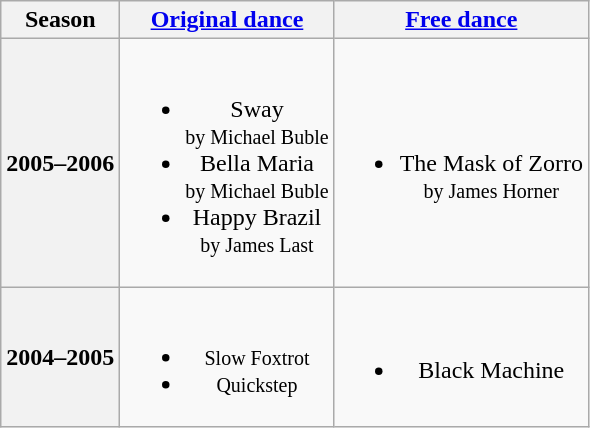<table class="wikitable" style="text-align:center">
<tr>
<th>Season</th>
<th><a href='#'>Original dance</a></th>
<th><a href='#'>Free dance</a></th>
</tr>
<tr>
<th>2005–2006 <br> </th>
<td><br><ul><li>Sway <br><small> by Michael Buble </small></li><li>Bella Maria <br><small> by Michael Buble </small></li><li>Happy Brazil <br><small> by James Last </small></li></ul></td>
<td><br><ul><li>The Mask of Zorro <br><small> by James Horner </small></li></ul></td>
</tr>
<tr>
<th>2004–2005 <br> </th>
<td><br><ul><li><small>Slow Foxtrot</small></li><li><small>Quickstep</small></li></ul></td>
<td><br><ul><li>Black Machine</li></ul></td>
</tr>
</table>
